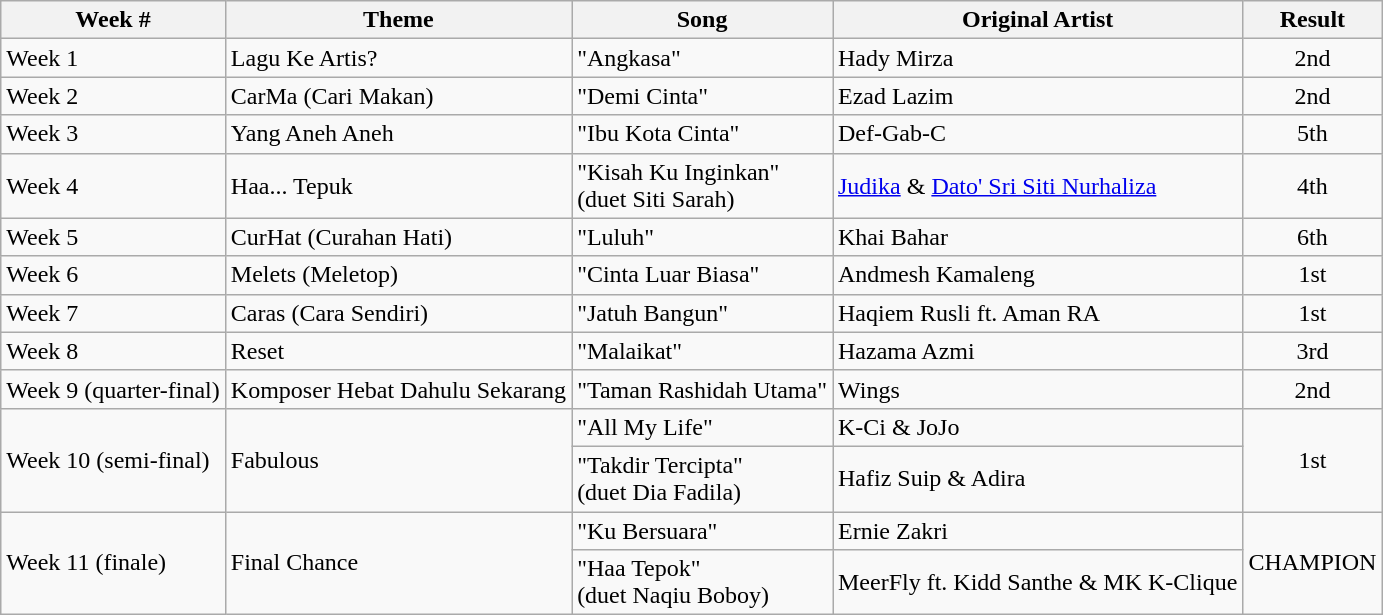<table class="wikitable">
<tr>
<th>Week #</th>
<th>Theme</th>
<th>Song</th>
<th>Original Artist</th>
<th>Result</th>
</tr>
<tr>
<td>Week 1</td>
<td>Lagu Ke Artis?</td>
<td>"Angkasa"</td>
<td>Hady Mirza</td>
<td align="center">2nd</td>
</tr>
<tr>
<td>Week 2</td>
<td>CarMa (Cari Makan)</td>
<td>"Demi Cinta"</td>
<td>Ezad Lazim</td>
<td align="center">2nd</td>
</tr>
<tr>
<td>Week 3</td>
<td>Yang Aneh Aneh</td>
<td>"Ibu Kota Cinta"</td>
<td>Def-Gab-C</td>
<td align="center">5th</td>
</tr>
<tr>
<td>Week 4</td>
<td>Haa... Tepuk</td>
<td>"Kisah Ku Inginkan"<br>(duet Siti Sarah)</td>
<td><a href='#'>Judika</a> & <a href='#'>Dato' Sri Siti Nurhaliza</a></td>
<td align="center">4th</td>
</tr>
<tr>
<td>Week 5</td>
<td>CurHat (Curahan Hati)</td>
<td>"Luluh"</td>
<td>Khai Bahar</td>
<td align="center">6th</td>
</tr>
<tr>
<td>Week 6</td>
<td>Melets (Meletop)</td>
<td>"Cinta Luar Biasa"</td>
<td>Andmesh Kamaleng</td>
<td align="center">1st</td>
</tr>
<tr>
<td>Week 7</td>
<td>Caras (Cara Sendiri)</td>
<td>"Jatuh Bangun"</td>
<td>Haqiem Rusli ft. Aman RA</td>
<td align="center">1st</td>
</tr>
<tr>
<td>Week 8</td>
<td>Reset</td>
<td>"Malaikat"</td>
<td>Hazama Azmi</td>
<td align="center">3rd</td>
</tr>
<tr>
<td>Week 9 (quarter-final)</td>
<td>Komposer Hebat Dahulu Sekarang</td>
<td>"Taman Rashidah Utama"</td>
<td>Wings</td>
<td align="center">2nd</td>
</tr>
<tr>
<td rowspan="2">Week 10 (semi-final)</td>
<td rowspan="2">Fabulous</td>
<td>"All My Life"</td>
<td>K-Ci & JoJo</td>
<td rowspan="2" align="center">1st</td>
</tr>
<tr>
<td>"Takdir Tercipta"<br>(duet Dia Fadila)</td>
<td>Hafiz Suip & Adira</td>
</tr>
<tr>
<td rowspan="2">Week 11 (finale)</td>
<td rowspan="2">Final Chance</td>
<td>"Ku Bersuara"</td>
<td>Ernie Zakri</td>
<td rowspan="2" align="center">CHAMPION</td>
</tr>
<tr>
<td>"Haa Tepok"<br>(duet Naqiu Boboy)</td>
<td>MeerFly ft. Kidd Santhe & MK K-Clique</td>
</tr>
</table>
